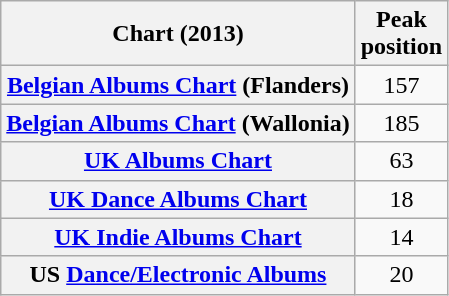<table class="wikitable sortable plainrowheaders" style="text-align:center">
<tr>
<th scope="col">Chart (2013)</th>
<th scope="col">Peak<br>position</th>
</tr>
<tr>
<th scope="row"><a href='#'>Belgian Albums Chart</a> (Flanders)</th>
<td>157</td>
</tr>
<tr>
<th scope="row"><a href='#'>Belgian Albums Chart</a> (Wallonia)</th>
<td>185</td>
</tr>
<tr>
<th scope="row"><a href='#'>UK Albums Chart</a></th>
<td>63</td>
</tr>
<tr>
<th scope="row"><a href='#'>UK Dance Albums Chart</a></th>
<td>18</td>
</tr>
<tr>
<th scope="row"><a href='#'>UK Indie Albums Chart</a></th>
<td>14</td>
</tr>
<tr>
<th scope="row">US <a href='#'>Dance/Electronic Albums</a></th>
<td>20</td>
</tr>
</table>
